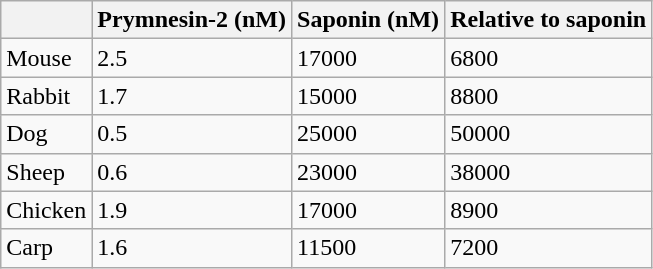<table class="wikitable">
<tr>
<th></th>
<th>Prymnesin-2 (nM)</th>
<th>Saponin (nM)</th>
<th>Relative to saponin</th>
</tr>
<tr>
<td>Mouse</td>
<td>2.5</td>
<td>17000</td>
<td>6800</td>
</tr>
<tr>
<td>Rabbit</td>
<td>1.7</td>
<td>15000</td>
<td>8800</td>
</tr>
<tr>
<td>Dog</td>
<td>0.5</td>
<td>25000</td>
<td>50000</td>
</tr>
<tr>
<td>Sheep</td>
<td>0.6</td>
<td>23000</td>
<td>38000</td>
</tr>
<tr>
<td>Chicken</td>
<td>1.9</td>
<td>17000</td>
<td>8900</td>
</tr>
<tr>
<td>Carp</td>
<td>1.6</td>
<td>11500</td>
<td>7200</td>
</tr>
</table>
